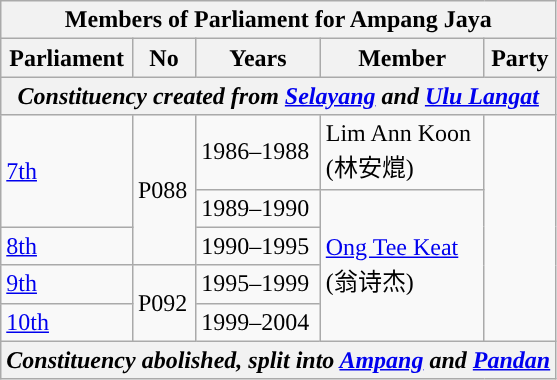<table class=wikitable>
<tr>
<th colspan="5">Members of Parliament for Ampang Jaya</th>
</tr>
<tr>
<th>Parliament</th>
<th>No</th>
<th>Years</th>
<th>Member</th>
<th>Party</th>
</tr>
<tr>
<th colspan="5" align="center"><em>Constituency created from <a href='#'>Selayang</a> and <a href='#'>Ulu Langat</a></em></th>
</tr>
<tr>
<td rowspan=2><a href='#'>7th</a></td>
<td rowspan="3">P088</td>
<td>1986–1988</td>
<td>Lim Ann Koon  <br> (林安熴)</td>
<td rowspan="5"></td>
</tr>
<tr>
<td>1989–1990</td>
<td rowspan="4"><a href='#'>Ong Tee Keat</a> <br> (翁诗杰)</td>
</tr>
<tr>
<td><a href='#'>8th</a></td>
<td>1990–1995</td>
</tr>
<tr>
<td><a href='#'>9th</a></td>
<td rowspan="2">P092</td>
<td>1995–1999</td>
</tr>
<tr>
<td><a href='#'>10th</a></td>
<td>1999–2004</td>
</tr>
<tr>
<th colspan="5" align="center"><em>Constituency abolished, split into <a href='#'>Ampang</a> and <a href='#'>Pandan</a></em></th>
</tr>
</table>
